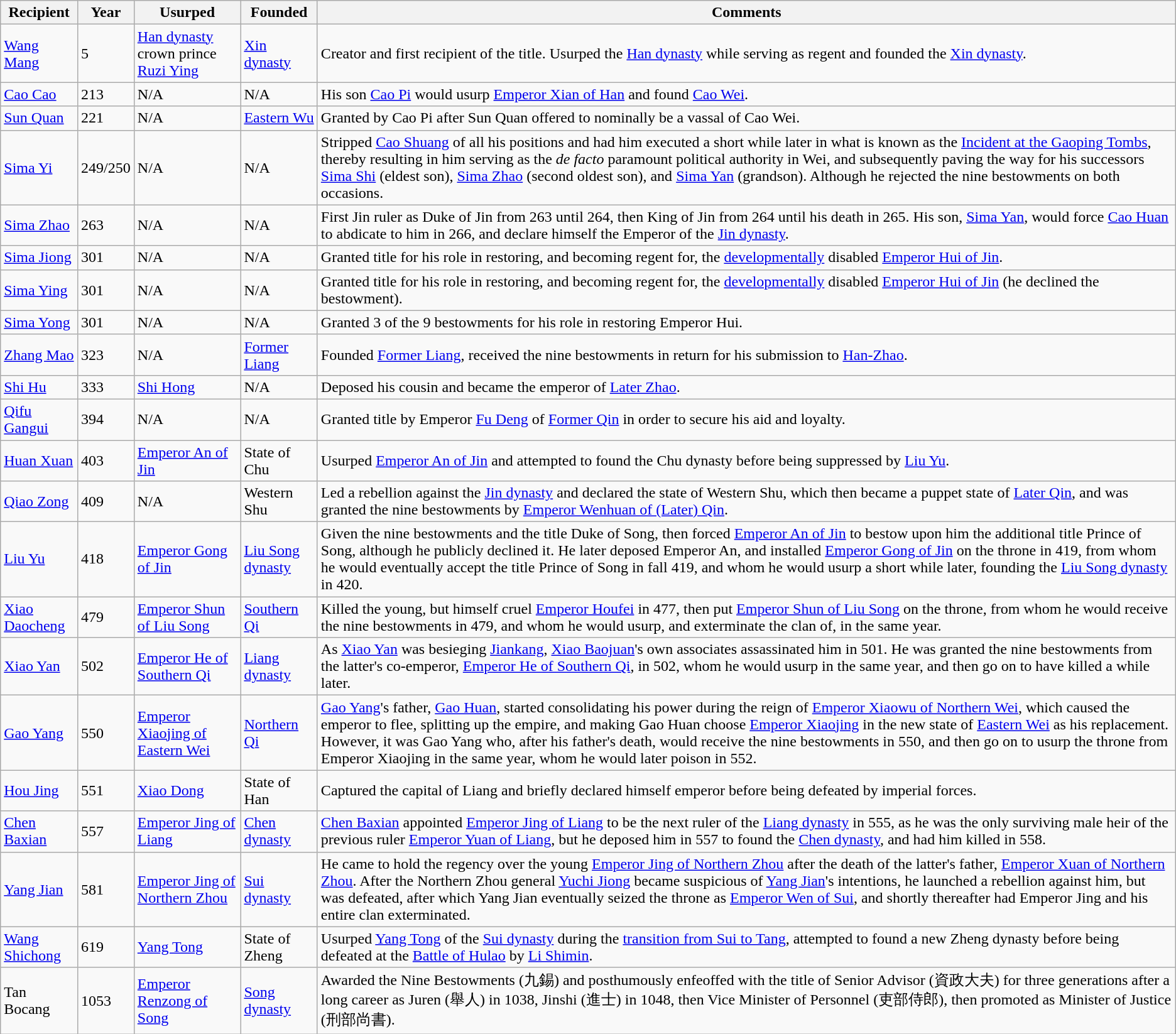<table class="wikitable">
<tr>
<th>Recipient</th>
<th>Year</th>
<th>Usurped</th>
<th>Founded</th>
<th>Comments</th>
</tr>
<tr>
<td><a href='#'>Wang Mang</a></td>
<td>5</td>
<td><a href='#'>Han dynasty</a> crown prince <a href='#'>Ruzi Ying</a></td>
<td><a href='#'>Xin dynasty</a></td>
<td>Creator and first recipient of the title. Usurped the <a href='#'>Han dynasty</a> while serving as regent and founded the <a href='#'>Xin dynasty</a>.</td>
</tr>
<tr>
<td><a href='#'>Cao Cao</a></td>
<td>213</td>
<td>N/A</td>
<td>N/A</td>
<td>His son <a href='#'>Cao Pi</a> would usurp <a href='#'>Emperor Xian of Han</a> and found <a href='#'>Cao Wei</a>.</td>
</tr>
<tr>
<td><a href='#'>Sun Quan</a></td>
<td>221</td>
<td>N/A</td>
<td><a href='#'>Eastern Wu</a></td>
<td>Granted by Cao Pi after Sun Quan offered to nominally be a vassal of Cao Wei.</td>
</tr>
<tr>
<td><a href='#'>Sima Yi</a></td>
<td>249/250</td>
<td>N/A</td>
<td>N/A</td>
<td>Stripped <a href='#'>Cao Shuang</a> of all his positions and had him executed a short while later in what is known as the <a href='#'>Incident at the Gaoping Tombs</a>, thereby resulting in him serving as the <em>de facto</em> paramount political authority in Wei, and subsequently paving the way for his successors <a href='#'>Sima Shi</a> (eldest son), <a href='#'>Sima Zhao</a> (second oldest son), and <a href='#'>Sima Yan</a> (grandson). Although he rejected the nine bestowments on both occasions.</td>
</tr>
<tr>
<td><a href='#'>Sima Zhao</a></td>
<td>263</td>
<td>N/A</td>
<td>N/A</td>
<td>First Jin ruler as Duke of Jin from 263 until 264, then King of Jin from 264 until his death in 265. His son, <a href='#'>Sima Yan</a>, would force <a href='#'>Cao Huan</a> to abdicate to him in 266, and declare himself the Emperor of the <a href='#'>Jin dynasty</a>.</td>
</tr>
<tr>
<td><a href='#'>Sima Jiong</a></td>
<td>301</td>
<td>N/A</td>
<td>N/A</td>
<td>Granted title for his role in restoring, and becoming regent for, the <a href='#'>developmentally</a> disabled <a href='#'>Emperor Hui of Jin</a>.</td>
</tr>
<tr>
<td><a href='#'>Sima Ying</a></td>
<td>301</td>
<td>N/A</td>
<td>N/A</td>
<td>Granted title for his role in restoring, and becoming regent for, the <a href='#'>developmentally</a> disabled <a href='#'>Emperor Hui of Jin</a> (he declined the bestowment).</td>
</tr>
<tr>
<td><a href='#'>Sima Yong</a></td>
<td>301</td>
<td>N/A</td>
<td>N/A</td>
<td>Granted 3 of the 9 bestowments for his role in restoring Emperor Hui.</td>
</tr>
<tr>
<td><a href='#'>Zhang Mao</a></td>
<td>323</td>
<td>N/A</td>
<td><a href='#'>Former Liang</a></td>
<td>Founded <a href='#'>Former Liang</a>, received the nine bestowments in return for his submission to <a href='#'>Han-Zhao</a>.</td>
</tr>
<tr>
<td><a href='#'>Shi Hu</a></td>
<td>333</td>
<td><a href='#'>Shi Hong</a></td>
<td>N/A</td>
<td>Deposed his cousin and became the emperor of <a href='#'>Later Zhao</a>.</td>
</tr>
<tr>
<td><a href='#'>Qifu Gangui</a></td>
<td>394</td>
<td>N/A</td>
<td>N/A</td>
<td>Granted title by Emperor <a href='#'>Fu Deng</a> of <a href='#'>Former Qin</a> in order to secure his aid and loyalty.</td>
</tr>
<tr>
<td><a href='#'>Huan Xuan</a></td>
<td>403</td>
<td><a href='#'>Emperor An of Jin</a></td>
<td>State of Chu</td>
<td>Usurped <a href='#'>Emperor An of Jin</a> and attempted to found the Chu dynasty before being suppressed by <a href='#'>Liu Yu</a>.</td>
</tr>
<tr>
<td><a href='#'>Qiao Zong</a></td>
<td>409</td>
<td>N/A</td>
<td>Western Shu</td>
<td>Led a rebellion against the <a href='#'>Jin dynasty</a> and declared the state of Western Shu, which then became a puppet state of <a href='#'>Later Qin</a>, and was granted the nine bestowments by <a href='#'>Emperor Wenhuan of (Later) Qin</a>.</td>
</tr>
<tr>
<td><a href='#'>Liu Yu</a></td>
<td>418</td>
<td><a href='#'>Emperor Gong of Jin</a></td>
<td><a href='#'>Liu Song dynasty</a></td>
<td>Given the nine bestowments and the title Duke of Song, then forced <a href='#'>Emperor An of Jin</a> to bestow upon him the additional title Prince of Song, although he publicly declined it. He later deposed Emperor An, and installed <a href='#'>Emperor Gong of Jin</a> on the throne in 419, from whom he would eventually accept the title Prince of Song in fall 419, and whom he would usurp a short while later, founding the <a href='#'>Liu Song dynasty</a> in 420.</td>
</tr>
<tr>
<td><a href='#'>Xiao Daocheng</a></td>
<td>479</td>
<td><a href='#'>Emperor Shun of Liu Song</a></td>
<td><a href='#'>Southern Qi</a></td>
<td>Killed the young, but himself cruel <a href='#'>Emperor Houfei</a> in 477, then put <a href='#'>Emperor Shun of Liu Song</a> on the throne, from whom he would receive the nine bestowments in 479, and whom he would usurp, and exterminate the clan of, in the same year.</td>
</tr>
<tr>
<td><a href='#'>Xiao Yan</a></td>
<td>502</td>
<td><a href='#'>Emperor He of Southern Qi</a></td>
<td><a href='#'>Liang dynasty</a></td>
<td>As <a href='#'>Xiao Yan</a> was besieging <a href='#'>Jiankang</a>,  <a href='#'>Xiao Baojuan</a>'s own associates assassinated him in 501. He was granted the nine bestowments from the latter's co-emperor, <a href='#'>Emperor He of Southern Qi</a>, in 502, whom he would usurp in the same year, and then go on to have killed a while later.</td>
</tr>
<tr>
<td><a href='#'>Gao Yang</a></td>
<td>550</td>
<td><a href='#'>Emperor Xiaojing of Eastern Wei</a></td>
<td><a href='#'>Northern Qi</a></td>
<td><a href='#'>Gao Yang</a>'s father, <a href='#'>Gao Huan</a>, started consolidating his power during the reign of <a href='#'>Emperor Xiaowu of Northern Wei</a>, which caused the emperor to flee, splitting up the empire, and making Gao Huan choose <a href='#'>Emperor Xiaojing</a> in the new state of <a href='#'>Eastern Wei</a> as his replacement. However, it was Gao Yang who, after his father's death, would receive the nine bestowments in 550, and then go on to usurp the throne from Emperor Xiaojing in the same year, whom he would later poison in 552.</td>
</tr>
<tr>
<td><a href='#'>Hou Jing</a></td>
<td>551</td>
<td><a href='#'>Xiao Dong</a></td>
<td>State of Han</td>
<td>Captured the capital of Liang and briefly declared himself emperor before being defeated by imperial forces.</td>
</tr>
<tr>
<td><a href='#'>Chen Baxian</a></td>
<td>557</td>
<td><a href='#'>Emperor Jing of Liang</a></td>
<td><a href='#'>Chen dynasty</a></td>
<td><a href='#'>Chen Baxian</a> appointed <a href='#'>Emperor Jing of Liang</a> to be the next ruler of the <a href='#'>Liang dynasty</a> in 555, as he was the only surviving male heir of the previous ruler <a href='#'>Emperor Yuan of Liang</a>, but he deposed him in 557 to found the <a href='#'>Chen dynasty</a>, and had him killed in 558.</td>
</tr>
<tr>
<td><a href='#'>Yang Jian</a></td>
<td>581</td>
<td><a href='#'>Emperor Jing of Northern Zhou</a></td>
<td><a href='#'>Sui dynasty</a></td>
<td>He came to hold the regency over the young <a href='#'>Emperor Jing of Northern Zhou</a> after the death of the latter's father, <a href='#'>Emperor Xuan of Northern Zhou</a>. After the Northern Zhou general <a href='#'>Yuchi Jiong</a> became suspicious of <a href='#'>Yang Jian</a>'s intentions, he launched a rebellion against him, but was defeated, after which Yang Jian eventually seized the throne as <a href='#'>Emperor Wen of Sui</a>, and shortly thereafter had Emperor Jing and his entire clan exterminated.</td>
</tr>
<tr>
<td><a href='#'>Wang Shichong</a></td>
<td>619</td>
<td><a href='#'>Yang Tong</a></td>
<td>State of Zheng</td>
<td>Usurped <a href='#'>Yang Tong</a> of the <a href='#'>Sui dynasty</a> during the <a href='#'>transition from Sui to Tang</a>, attempted to found a new Zheng dynasty before being defeated at the <a href='#'>Battle of Hulao</a> by <a href='#'>Li Shimin</a>.</td>
</tr>
<tr>
<td>Tan Bocang</td>
<td>1053</td>
<td><a href='#'>Emperor Renzong of Song</a></td>
<td><a href='#'>Song dynasty</a></td>
<td>Awarded the Nine Bestowments (九錫) and posthumously enfeoffed with the title of Senior Advisor (資政大夫) for three generations after a long career as Juren (舉人) in 1038, Jinshi (進士) in 1048, then Vice Minister of Personnel (吏部侍郎), then promoted as Minister of Justice (刑部尚書).</td>
</tr>
</table>
